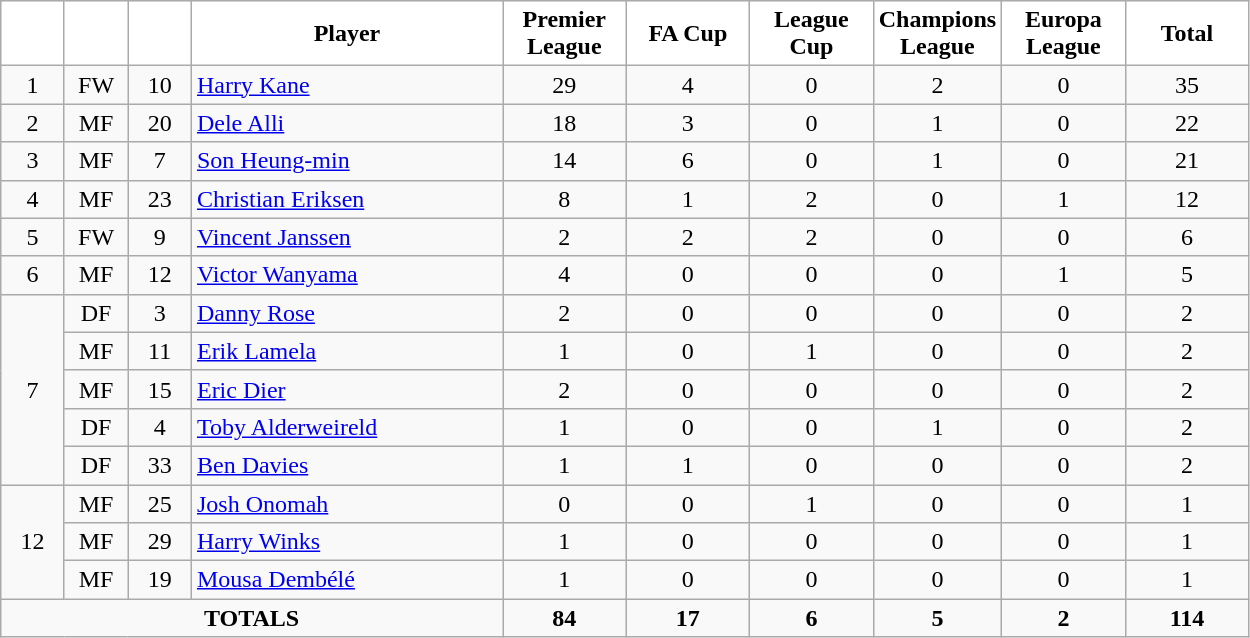<table class="wikitable" style="text-align:center">
<tr>
<th style="background:white; color:black; width:35px;"></th>
<th style="background:white; color:black; width:35px;"></th>
<th style="background:white; color:black; width:35px;"></th>
<th style="background:white; color:black; width:200px;">Player</th>
<th style="background:white; color:black; width:75px;">Premier League</th>
<th style="background:white; color:black; width:75px;">FA Cup</th>
<th style="background:white; color:black; width:75px;">League Cup</th>
<th style="background:white; color:black; width:75px;">Champions League</th>
<th style="background:white; color:black; width:75px;">Europa League</th>
<th style="background:white; color:black; width:75px;">Total</th>
</tr>
<tr>
<td rowspan="1">1</td>
<td>FW</td>
<td>10</td>
<td align=left> <a href='#'>Harry Kane</a></td>
<td>29</td>
<td>4</td>
<td>0</td>
<td>2</td>
<td>0</td>
<td>35</td>
</tr>
<tr>
<td rowspan="1">2</td>
<td>MF</td>
<td>20</td>
<td align=left> <a href='#'>Dele Alli</a></td>
<td>18</td>
<td>3</td>
<td>0</td>
<td>1</td>
<td>0</td>
<td>22</td>
</tr>
<tr>
<td rowspan="1">3</td>
<td>MF</td>
<td>7</td>
<td align=left> <a href='#'>Son Heung-min</a></td>
<td>14</td>
<td>6</td>
<td>0</td>
<td>1</td>
<td>0</td>
<td>21</td>
</tr>
<tr>
<td rowspan="1">4</td>
<td>MF</td>
<td>23</td>
<td align=left> <a href='#'>Christian Eriksen</a></td>
<td>8</td>
<td>1</td>
<td>2</td>
<td>0</td>
<td>1</td>
<td>12</td>
</tr>
<tr>
<td rowspan="1">5</td>
<td>FW</td>
<td>9</td>
<td align=left> <a href='#'>Vincent Janssen</a></td>
<td>2</td>
<td>2</td>
<td>2</td>
<td>0</td>
<td>0</td>
<td>6</td>
</tr>
<tr>
<td rowspan="1">6</td>
<td>MF</td>
<td>12</td>
<td align="left"> <a href='#'>Victor Wanyama</a></td>
<td>4</td>
<td>0</td>
<td>0</td>
<td>0</td>
<td>1</td>
<td>5</td>
</tr>
<tr>
<td rowspan="5">7</td>
<td>DF</td>
<td>3</td>
<td align=left> <a href='#'>Danny Rose</a></td>
<td>2</td>
<td>0</td>
<td>0</td>
<td>0</td>
<td>0</td>
<td>2</td>
</tr>
<tr>
<td>MF</td>
<td>11</td>
<td align=left> <a href='#'>Erik Lamela</a></td>
<td>1</td>
<td>0</td>
<td>1</td>
<td>0</td>
<td>0</td>
<td>2</td>
</tr>
<tr>
<td>MF</td>
<td>15</td>
<td align=left> <a href='#'>Eric Dier</a></td>
<td>2</td>
<td>0</td>
<td>0</td>
<td>0</td>
<td>0</td>
<td>2</td>
</tr>
<tr>
<td>DF</td>
<td>4</td>
<td align=left> <a href='#'>Toby Alderweireld</a></td>
<td>1</td>
<td>0</td>
<td>0</td>
<td>1</td>
<td>0</td>
<td>2</td>
</tr>
<tr>
<td>DF</td>
<td>33</td>
<td align=left> <a href='#'>Ben Davies</a></td>
<td>1</td>
<td>1</td>
<td>0</td>
<td>0</td>
<td>0</td>
<td>2</td>
</tr>
<tr>
<td rowspan="3">12</td>
<td>MF</td>
<td>25</td>
<td align=left> <a href='#'>Josh Onomah</a></td>
<td>0</td>
<td>0</td>
<td>1</td>
<td>0</td>
<td>0</td>
<td>1</td>
</tr>
<tr>
<td>MF</td>
<td>29</td>
<td align=left> <a href='#'>Harry Winks</a></td>
<td>1</td>
<td>0</td>
<td>0</td>
<td>0</td>
<td>0</td>
<td>1</td>
</tr>
<tr>
<td>MF</td>
<td>19</td>
<td align=left> <a href='#'>Mousa Dembélé</a></td>
<td>1</td>
<td>0</td>
<td>0</td>
<td>0</td>
<td>0</td>
<td>1</td>
</tr>
<tr>
<td colspan="4"><strong>TOTALS</strong></td>
<td><strong>84</strong></td>
<td><strong>17</strong></td>
<td><strong>6</strong></td>
<td><strong>5</strong></td>
<td><strong>2</strong></td>
<td><strong>114</strong></td>
</tr>
</table>
